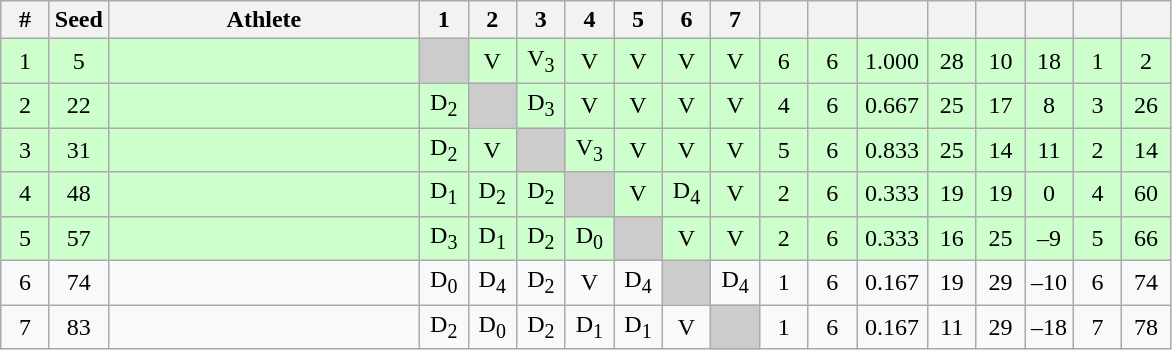<table class="wikitable" style="text-align:center">
<tr>
<th width="25">#</th>
<th width="25">Seed</th>
<th width="200">Athlete</th>
<th width="25">1</th>
<th width="25">2</th>
<th width="25">3</th>
<th width="25">4</th>
<th width="25">5</th>
<th width="25">6</th>
<th width="25">7</th>
<th width="25"></th>
<th width="25"></th>
<th width="40"></th>
<th width="25"></th>
<th width="25"></th>
<th width="25"></th>
<th width="25"></th>
<th width="25"></th>
</tr>
<tr bgcolor="#ccffcc">
<td>1</td>
<td>5</td>
<td align=left></td>
<td bgcolor="#cccccc"></td>
<td>V</td>
<td>V<sub>3</sub></td>
<td>V</td>
<td>V</td>
<td>V</td>
<td>V</td>
<td>6</td>
<td>6</td>
<td>1.000</td>
<td>28</td>
<td>10</td>
<td>18</td>
<td>1</td>
<td>2</td>
</tr>
<tr bgcolor="#ccffcc">
<td>2</td>
<td>22</td>
<td align=left></td>
<td>D<sub>2</sub></td>
<td bgcolor="#cccccc"></td>
<td>D<sub>3</sub></td>
<td>V</td>
<td>V</td>
<td>V</td>
<td>V</td>
<td>4</td>
<td>6</td>
<td>0.667</td>
<td>25</td>
<td>17</td>
<td>8</td>
<td>3</td>
<td>26</td>
</tr>
<tr bgcolor="#ccffcc">
<td>3</td>
<td>31</td>
<td align=left></td>
<td>D<sub>2</sub></td>
<td>V</td>
<td bgcolor="#cccccc"></td>
<td>V<sub>3</sub></td>
<td>V</td>
<td>V</td>
<td>V</td>
<td>5</td>
<td>6</td>
<td>0.833</td>
<td>25</td>
<td>14</td>
<td>11</td>
<td>2</td>
<td>14</td>
</tr>
<tr bgcolor="#ccffcc">
<td>4</td>
<td>48</td>
<td align=left></td>
<td>D<sub>1</sub></td>
<td>D<sub>2</sub></td>
<td>D<sub>2</sub></td>
<td bgcolor="#cccccc"></td>
<td>V</td>
<td>D<sub>4</sub></td>
<td>V</td>
<td>2</td>
<td>6</td>
<td>0.333</td>
<td>19</td>
<td>19</td>
<td>0</td>
<td>4</td>
<td>60</td>
</tr>
<tr bgcolor="#ccffcc">
<td>5</td>
<td>57</td>
<td align=left></td>
<td>D<sub>3</sub></td>
<td>D<sub>1</sub></td>
<td>D<sub>2</sub></td>
<td>D<sub>0</sub></td>
<td bgcolor="#cccccc"></td>
<td>V</td>
<td>V</td>
<td>2</td>
<td>6</td>
<td>0.333</td>
<td>16</td>
<td>25</td>
<td>–9</td>
<td>5</td>
<td>66</td>
</tr>
<tr>
<td>6</td>
<td>74</td>
<td align=left></td>
<td>D<sub>0</sub></td>
<td>D<sub>4</sub></td>
<td>D<sub>2</sub></td>
<td>V</td>
<td>D<sub>4</sub></td>
<td bgcolor="#cccccc"></td>
<td>D<sub>4</sub></td>
<td>1</td>
<td>6</td>
<td>0.167</td>
<td>19</td>
<td>29</td>
<td>–10</td>
<td>6</td>
<td>74</td>
</tr>
<tr>
<td>7</td>
<td>83</td>
<td align=left></td>
<td>D<sub>2</sub></td>
<td>D<sub>0</sub></td>
<td>D<sub>2</sub></td>
<td>D<sub>1</sub></td>
<td>D<sub>1</sub></td>
<td>V</td>
<td bgcolor="#cccccc"></td>
<td>1</td>
<td>6</td>
<td>0.167</td>
<td>11</td>
<td>29</td>
<td>–18</td>
<td>7</td>
<td>78</td>
</tr>
</table>
